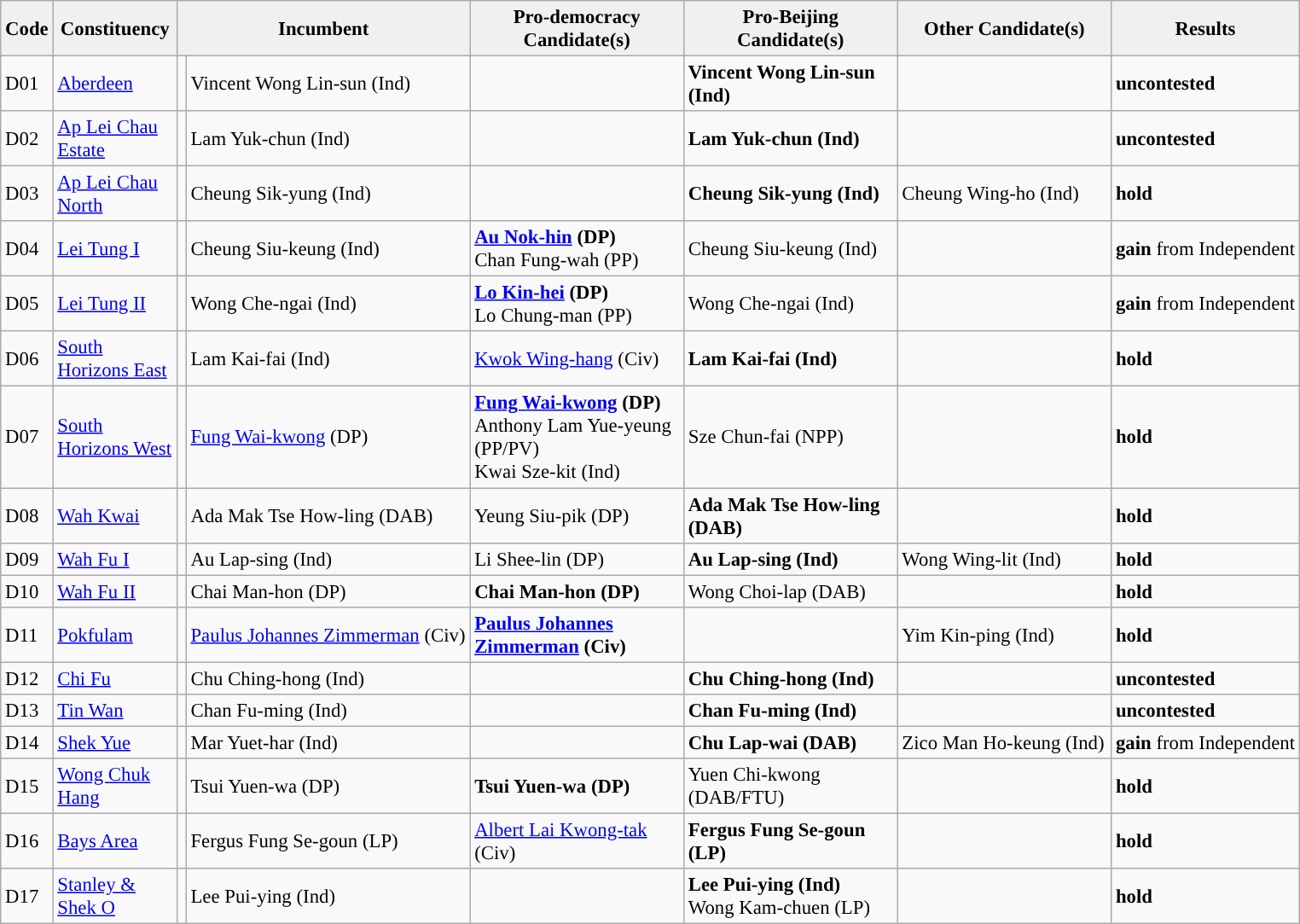<table class="wikitable" style="font-size: 95%;">
<tr>
<th align="center" style="background:#f0f0f0;" width="20px">Code</th>
<th align="center" style="background:#f0f0f0;" width="90px">Constituency</th>
<th align="center" style="background:#f0f0f0;" width="120px" colspan=2>Incumbent</th>
<th align="center" style="background:#f0f0f0;" width="160px">Pro-democracy Candidate(s)</th>
<th align="center" style="background:#f0f0f0;" width="160px">Pro-Beijing Candidate(s)</th>
<th align="center" style="background:#f0f0f0;" width="160px">Other Candidate(s)</th>
<th align="center" style="background:#f0f0f0;" width="100px" colspan="2">Results</th>
</tr>
<tr>
<td>D01</td>
<td><a href='#'>Aberdeen</a></td>
<td></td>
<td>Vincent Wong Lin-sun (Ind)</td>
<td></td>
<td><strong>Vincent Wong Lin-sun (Ind)</strong></td>
<td></td>
<td> <strong>uncontested</strong></td>
</tr>
<tr>
<td>D02</td>
<td><a href='#'>Ap Lei Chau Estate</a></td>
<td></td>
<td>Lam Yuk-chun (Ind)</td>
<td></td>
<td><strong>Lam Yuk-chun (Ind)</strong></td>
<td></td>
<td> <strong>uncontested</strong></td>
</tr>
<tr>
<td>D03</td>
<td><a href='#'>Ap Lei Chau North</a></td>
<td></td>
<td>Cheung Sik-yung (Ind)</td>
<td></td>
<td><strong>Cheung Sik-yung (Ind)</strong></td>
<td>Cheung Wing-ho (Ind)</td>
<td> <strong>hold</strong></td>
</tr>
<tr>
<td>D04</td>
<td><a href='#'>Lei Tung I</a></td>
<td></td>
<td>Cheung Siu-keung (Ind)</td>
<td><strong><a href='#'>Au Nok-hin</a> (DP)</strong><br>Chan Fung-wah (PP)</td>
<td>Cheung Siu-keung (Ind)</td>
<td></td>
<td> <strong>gain</strong> from Independent</td>
</tr>
<tr>
<td>D05</td>
<td><a href='#'>Lei Tung II</a></td>
<td></td>
<td>Wong Che-ngai (Ind)</td>
<td><strong><a href='#'>Lo Kin-hei</a> (DP)</strong><br>Lo Chung-man (PP)</td>
<td>Wong Che-ngai (Ind)</td>
<td></td>
<td> <strong>gain</strong> from Independent</td>
</tr>
<tr>
<td>D06</td>
<td><a href='#'>South Horizons East</a></td>
<td></td>
<td>Lam Kai-fai (Ind)</td>
<td><a href='#'>Kwok Wing-hang</a> (Civ)</td>
<td><strong> Lam Kai-fai (Ind)</strong></td>
<td></td>
<td> <strong>hold</strong></td>
</tr>
<tr>
<td>D07</td>
<td><a href='#'>South Horizons West</a></td>
<td></td>
<td><a href='#'>Fung Wai-kwong</a> (DP)</td>
<td><strong><a href='#'>Fung Wai-kwong</a> (DP)</strong><br>Anthony Lam Yue-yeung (PP/PV)<br>Kwai Sze-kit (Ind)</td>
<td>Sze Chun-fai (NPP)</td>
<td></td>
<td> <strong>hold</strong></td>
</tr>
<tr>
<td>D08</td>
<td><a href='#'>Wah Kwai</a></td>
<td></td>
<td>Ada Mak Tse How-ling (DAB)</td>
<td>Yeung Siu-pik (DP)</td>
<td><strong>Ada Mak Tse How-ling (DAB)</strong></td>
<td></td>
<td> <strong>hold</strong></td>
</tr>
<tr>
<td>D09</td>
<td><a href='#'>Wah Fu I</a></td>
<td></td>
<td>Au Lap-sing (Ind)</td>
<td>Li Shee-lin (DP)</td>
<td><strong>Au Lap-sing (Ind)</strong></td>
<td>Wong Wing-lit (Ind)</td>
<td> <strong>hold</strong></td>
</tr>
<tr>
<td>D10</td>
<td><a href='#'>Wah Fu II</a></td>
<td></td>
<td>Chai Man-hon (DP)</td>
<td><strong>Chai Man-hon (DP)</strong></td>
<td>Wong Choi-lap (DAB)</td>
<td></td>
<td> <strong>hold</strong></td>
</tr>
<tr>
<td>D11</td>
<td><a href='#'>Pokfulam</a></td>
<td></td>
<td><a href='#'>Paulus Johannes Zimmerman</a> (Civ)</td>
<td><strong><a href='#'>Paulus Johannes Zimmerman</a> (Civ)</strong></td>
<td></td>
<td>Yim Kin-ping (Ind)</td>
<td> <strong>hold</strong></td>
</tr>
<tr>
<td>D12</td>
<td><a href='#'>Chi Fu</a></td>
<td></td>
<td>Chu Ching-hong (Ind)</td>
<td></td>
<td><strong>Chu Ching-hong (Ind)</strong></td>
<td></td>
<td> <strong>uncontested</strong></td>
</tr>
<tr>
<td>D13</td>
<td><a href='#'>Tin Wan</a></td>
<td></td>
<td>Chan Fu-ming (Ind)</td>
<td></td>
<td><strong>Chan Fu-ming (Ind)</strong></td>
<td></td>
<td> <strong>uncontested</strong></td>
</tr>
<tr>
<td>D14</td>
<td><a href='#'>Shek Yue</a></td>
<td></td>
<td>Mar Yuet-har (Ind)</td>
<td></td>
<td><strong> Chu Lap-wai (DAB)</strong></td>
<td>Zico Man Ho-keung (Ind)</td>
<td> <strong>gain</strong> from Independent</td>
</tr>
<tr>
<td>D15</td>
<td><a href='#'>Wong Chuk Hang</a></td>
<td></td>
<td>Tsui Yuen-wa (DP)</td>
<td><strong>Tsui Yuen-wa (DP)</strong></td>
<td>Yuen Chi-kwong (DAB/FTU)</td>
<td></td>
<td> <strong>hold</strong></td>
</tr>
<tr>
<td>D16</td>
<td><a href='#'>Bays Area</a></td>
<td></td>
<td>Fergus Fung Se-goun (LP)</td>
<td><a href='#'>Albert Lai Kwong-tak</a> (Civ)</td>
<td><strong>Fergus Fung Se-goun (LP)</strong></td>
<td></td>
<td> <strong>hold</strong></td>
</tr>
<tr>
<td>D17</td>
<td><a href='#'>Stanley & Shek O</a></td>
<td></td>
<td>Lee Pui-ying (Ind)</td>
<td></td>
<td><strong>Lee Pui-ying (Ind)</strong><br>Wong Kam-chuen (LP)</td>
<td></td>
<td> <strong>hold</strong></td>
</tr>
</table>
